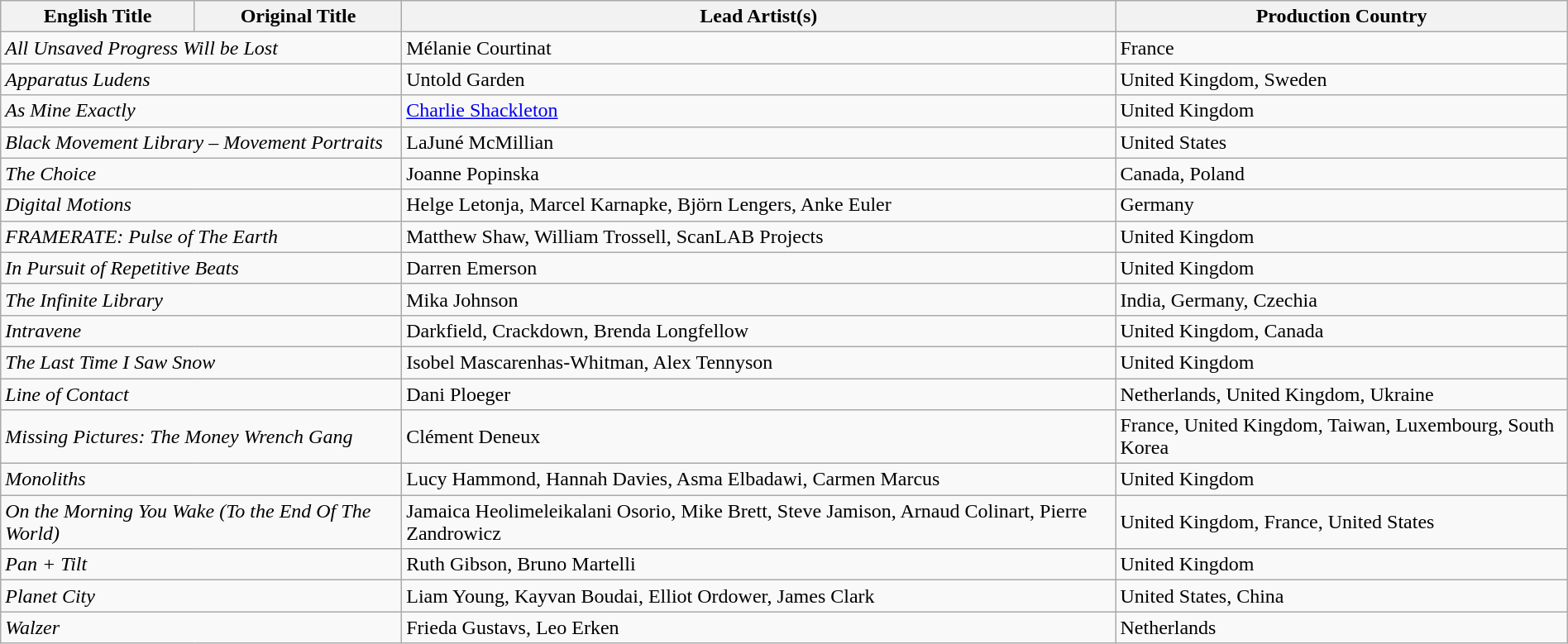<table class="sortable wikitable" style="width:100%; margin-bottom:4px">
<tr>
<th>English Title</th>
<th>Original Title</th>
<th>Lead Artist(s)</th>
<th>Production Country</th>
</tr>
<tr>
<td colspan="2"><em>All Unsaved Progress Will be Lost</em></td>
<td>Mélanie Courtinat</td>
<td>France</td>
</tr>
<tr>
<td colspan="2"><em>Apparatus Ludens</em></td>
<td>Untold Garden</td>
<td>United Kingdom, Sweden</td>
</tr>
<tr>
<td colspan="2"><em>As Mine Exactly</em></td>
<td><a href='#'>Charlie Shackleton</a></td>
<td>United Kingdom</td>
</tr>
<tr>
<td colspan="2"><em>Black Movement Library – Movement Portraits</em></td>
<td>LaJuné McMillian</td>
<td>United States</td>
</tr>
<tr>
<td colspan="2"><em>The Choice</em></td>
<td>Joanne Popinska</td>
<td>Canada, Poland</td>
</tr>
<tr>
<td colspan="2"><em>Digital Motions</em></td>
<td>Helge Letonja, Marcel Karnapke, Björn Lengers, Anke Euler</td>
<td>Germany</td>
</tr>
<tr>
<td colspan="2"><em>FRAMERATE: Pulse of The Earth</em></td>
<td>Matthew Shaw, William Trossell, ScanLAB Projects</td>
<td>United Kingdom</td>
</tr>
<tr>
<td colspan="2"><em>In Pursuit of Repetitive Beats</em></td>
<td>Darren Emerson</td>
<td>United Kingdom</td>
</tr>
<tr>
<td colspan="2"><em>The Infinite Library</em></td>
<td>Mika Johnson</td>
<td>India, Germany, Czechia</td>
</tr>
<tr>
<td colspan="2"><em>Intravene</em></td>
<td>Darkfield, Crackdown, Brenda Longfellow</td>
<td>United Kingdom, Canada</td>
</tr>
<tr>
<td colspan="2"><em>The Last Time I Saw Snow</em></td>
<td>Isobel Mascarenhas-Whitman, Alex Tennyson</td>
<td>United Kingdom</td>
</tr>
<tr>
<td colspan="2"><em>Line of Contact</em></td>
<td>Dani Ploeger</td>
<td>Netherlands, United Kingdom, Ukraine</td>
</tr>
<tr>
<td colspan="2"><em>Missing Pictures: The Money Wrench Gang</em></td>
<td>Clément Deneux</td>
<td>France, United Kingdom, Taiwan, Luxembourg, South Korea</td>
</tr>
<tr>
<td colspan="2"><em>Monoliths</em></td>
<td>Lucy Hammond, Hannah Davies, Asma Elbadawi, Carmen Marcus</td>
<td>United Kingdom</td>
</tr>
<tr>
<td colspan="2"><em>On the Morning You Wake (To the End Of The World)</em></td>
<td>Jamaica Heolimeleikalani Osorio, Mike Brett, Steve Jamison, Arnaud Colinart, Pierre Zandrowicz</td>
<td>United Kingdom, France, United States</td>
</tr>
<tr>
<td colspan="2"><em>Pan + Tilt</em></td>
<td>Ruth Gibson, Bruno Martelli</td>
<td>United Kingdom</td>
</tr>
<tr>
<td colspan="2"><em>Planet City</em></td>
<td>Liam Young, Kayvan Boudai, Elliot Ordower, James Clark</td>
<td>United States, China</td>
</tr>
<tr>
<td colspan="2"><em>Walzer</em></td>
<td>Frieda Gustavs, Leo Erken</td>
<td>Netherlands</td>
</tr>
</table>
